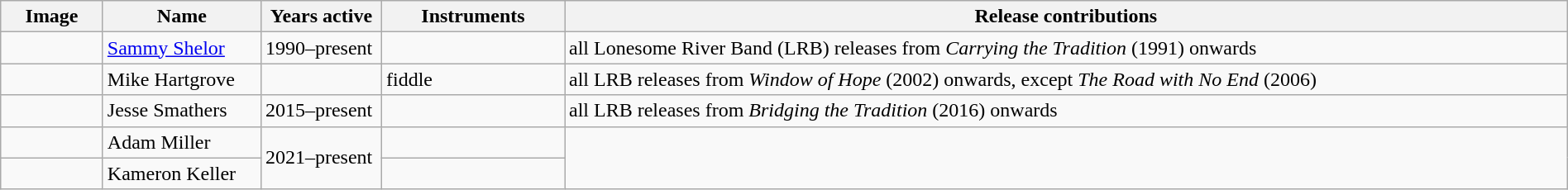<table class="wikitable" width="100%">
<tr>
<th width="75">Image</th>
<th width="120">Name</th>
<th width="90">Years active</th>
<th width="140">Instruments</th>
<th>Release contributions</th>
</tr>
<tr>
<td></td>
<td><a href='#'>Sammy Shelor</a></td>
<td>1990–present</td>
<td></td>
<td>all Lonesome River Band (LRB) releases from <em>Carrying the Tradition</em> (1991) onwards</td>
</tr>
<tr>
<td></td>
<td>Mike Hartgrove</td>
<td></td>
<td>fiddle</td>
<td>all LRB releases from <em>Window of Hope</em> (2002) onwards, except <em>The Road with No End</em> (2006)</td>
</tr>
<tr>
<td></td>
<td>Jesse Smathers</td>
<td>2015–present</td>
<td></td>
<td>all LRB releases from <em>Bridging the Tradition</em> (2016) onwards</td>
</tr>
<tr>
<td></td>
<td>Adam Miller</td>
<td rowspan="2">2021–present</td>
<td></td>
<td rowspan="2"></td>
</tr>
<tr>
<td></td>
<td>Kameron Keller</td>
<td></td>
</tr>
</table>
